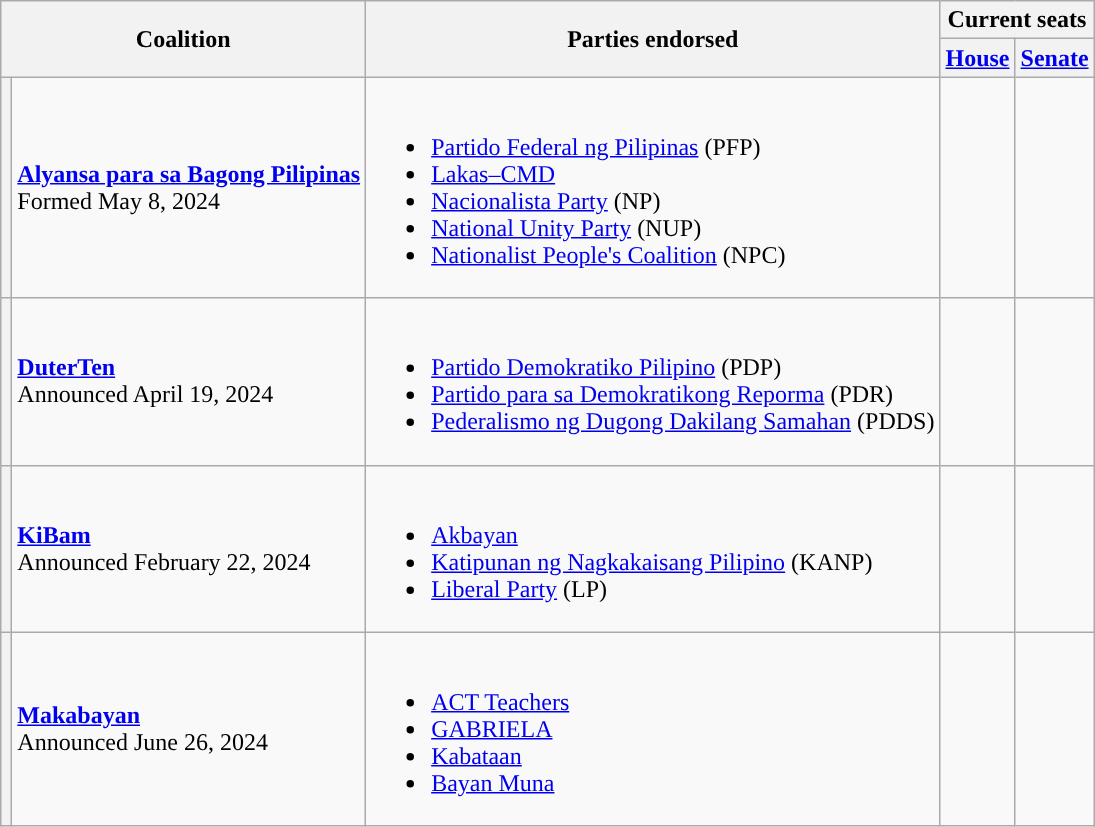<table class="wikitable sortable">
<tr>
<th colspan="2" rowspan="2">Coalition</th>
<th rowspan="2" scope="col" class="unsortable">Parties endorsed</th>
<th colspan="2">Current seats</th>
</tr>
<tr>
<th><a href='#'>House</a></th>
<th><a href='#'>Senate</a></th>
</tr>
<tr>
<th style="background:"></th>
<td><strong><a href='#'>Alyansa para sa Bagong Pilipinas</a></strong><br>Formed May 8, 2024</td>
<td><br><ul><li> <a href='#'>Partido Federal ng Pilipinas</a> (PFP)</li><li> <a href='#'>Lakas–CMD</a></li><li> <a href='#'>Nacionalista Party</a> (NP)</li><li> <a href='#'>National Unity Party</a> (NUP)</li><li> <a href='#'>Nationalist People's Coalition</a> (NPC)</li></ul></td>
<td></td>
<td></td>
</tr>
<tr>
<th style="background:"></th>
<td><strong><a href='#'>DuterTen</a></strong><br>Announced April 19, 2024</td>
<td><br><ul><li> <a href='#'>Partido Demokratiko Pilipino</a> (PDP)</li><li> <a href='#'>Partido para sa Demokratikong Reporma</a> (PDR)</li><li> <a href='#'>Pederalismo ng Dugong Dakilang Samahan</a> (PDDS)</li></ul></td>
<td></td>
<td></td>
</tr>
<tr>
<th style="background:"></th>
<td><strong><a href='#'>KiBam</a></strong><br>Announced February 22, 2024</td>
<td><br><ul><li> <a href='#'>Akbayan</a></li><li> <a href='#'>Katipunan ng Nagkakaisang Pilipino</a> (KANP)</li><li> <a href='#'>Liberal Party</a> (LP)</li></ul></td>
<td></td>
<td></td>
</tr>
<tr>
<th style="background:"></th>
<td><strong><a href='#'>Makabayan</a></strong><br>Announced June 26, 2024</td>
<td><br><ul><li> <a href='#'>ACT Teachers</a></li><li> <a href='#'>GABRIELA</a></li><li> <a href='#'>Kabataan</a></li><li> <a href='#'>Bayan Muna</a></li></ul></td>
<td></td>
<td></td>
</tr>
</table>
